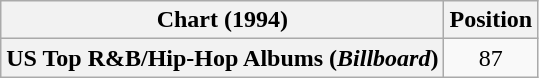<table class="wikitable plainrowheaders" style="text-align:center">
<tr>
<th scope="col">Chart (1994)</th>
<th scope="col">Position</th>
</tr>
<tr>
<th scope="row">US Top R&B/Hip-Hop Albums (<em>Billboard</em>)</th>
<td>87</td>
</tr>
</table>
